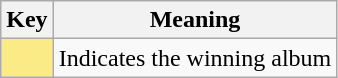<table class="wikitable">
<tr>
<th scope="col" style="width:%;">Key</th>
<th scope="col" style="width:%;">Meaning</th>
</tr>
<tr>
<td style="background:#FAEB86"></td>
<td>Indicates the winning album</td>
</tr>
</table>
